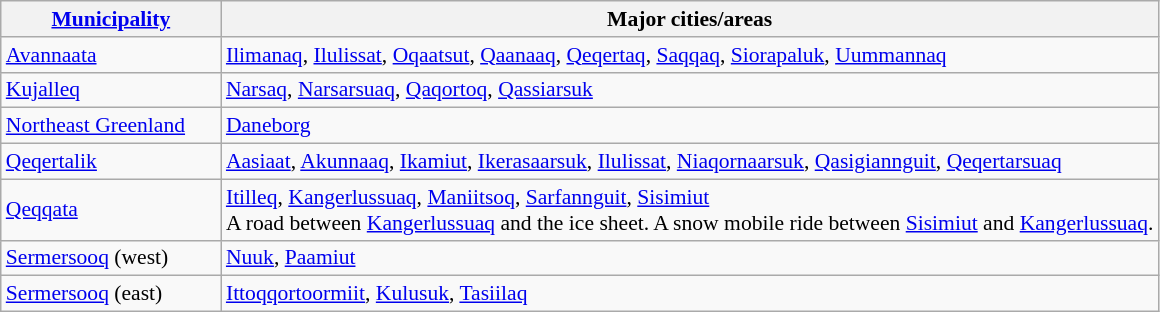<table class="wikitable" style="font-size:90%">
<tr>
<th style="width:140px;"><a href='#'>Municipality</a></th>
<th>Major cities/areas</th>
</tr>
<tr>
<td>  <a href='#'>Avannaata</a></td>
<td><a href='#'>Ilimanaq</a>, <a href='#'>Ilulissat</a>, <a href='#'>Oqaatsut</a>, <a href='#'>Qaanaaq</a>, <a href='#'>Qeqertaq</a>, <a href='#'>Saqqaq</a>, <a href='#'>Siorapaluk</a>, <a href='#'>Uummannaq</a></td>
</tr>
<tr>
<td>  <a href='#'>Kujalleq</a></td>
<td><a href='#'>Narsaq</a>, <a href='#'>Narsarsuaq</a>, <a href='#'>Qaqortoq</a>, <a href='#'>Qassiarsuk</a></td>
</tr>
<tr>
<td><a href='#'>Northeast Greenland</a></td>
<td><a href='#'>Daneborg</a></td>
</tr>
<tr>
<td>  <a href='#'>Qeqertalik</a></td>
<td><a href='#'>Aasiaat</a>, <a href='#'>Akunnaaq</a>, <a href='#'>Ikamiut</a>, <a href='#'>Ikerasaarsuk</a>, <a href='#'>Ilulissat</a>, <a href='#'>Niaqornaarsuk</a>, <a href='#'>Qasigiannguit</a>, <a href='#'>Qeqertarsuaq</a></td>
</tr>
<tr>
<td>  <a href='#'>Qeqqata</a></td>
<td><a href='#'>Itilleq</a>, <a href='#'>Kangerlussuaq</a>, <a href='#'>Maniitsoq</a>, <a href='#'>Sarfannguit</a>, <a href='#'>Sisimiut</a><br>A road between <a href='#'>Kangerlussuaq</a> and the ice sheet. A snow mobile ride between <a href='#'>Sisimiut</a> and <a href='#'>Kangerlussuaq</a>.</td>
</tr>
<tr>
<td>  <a href='#'>Sermersooq</a> (west)</td>
<td><a href='#'>Nuuk</a>, <a href='#'>Paamiut</a></td>
</tr>
<tr>
<td>  <a href='#'>Sermersooq</a> (east)</td>
<td><a href='#'>Ittoqqortoormiit</a>, <a href='#'>Kulusuk</a>, <a href='#'>Tasiilaq</a></td>
</tr>
</table>
